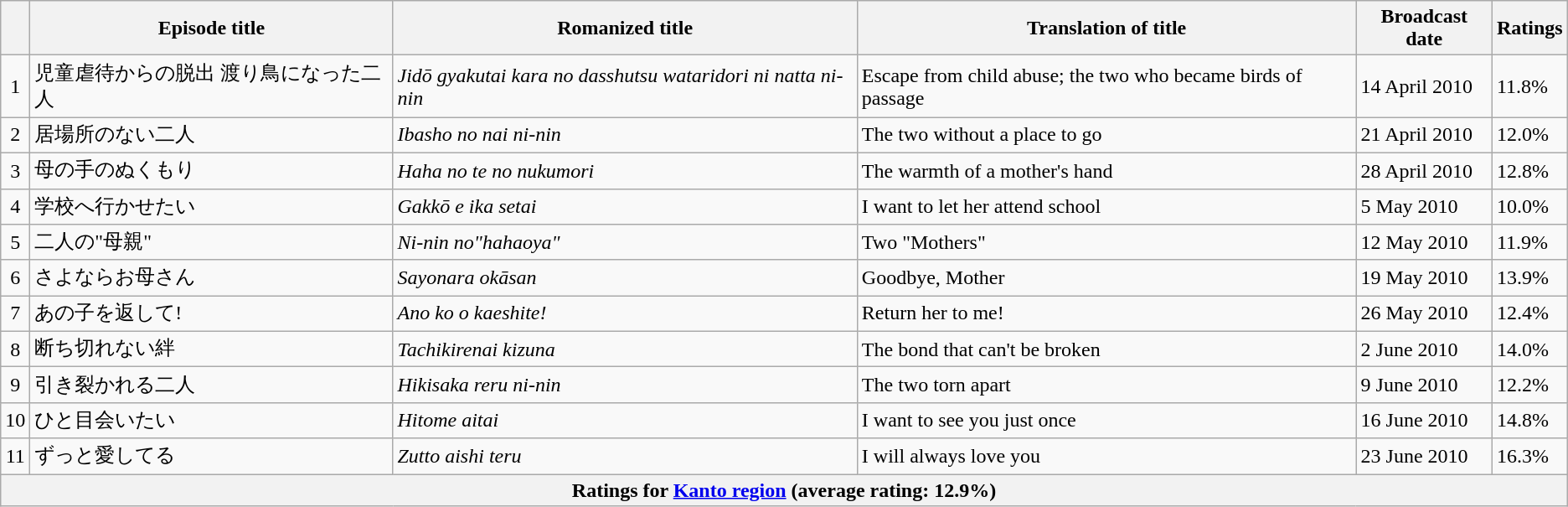<table class="wikitable" style="text-align:center">
<tr>
<th></th>
<th>Episode title</th>
<th>Romanized title</th>
<th>Translation of title</th>
<th>Broadcast date</th>
<th>Ratings</th>
</tr>
<tr>
<td>1</td>
<td align=left>児童虐待からの脱出 渡り鳥になった二人</td>
<td align=left><em>Jidō gyakutai kara no dasshutsu wataridori ni natta ni-nin</em></td>
<td align=left>Escape from child abuse; the two who became birds of passage</td>
<td align="left">14 April 2010</td>
<td align=left>11.8%</td>
</tr>
<tr>
<td>2</td>
<td align=left>居場所のない二人</td>
<td align=left><em>Ibasho no nai ni-nin</em></td>
<td align=left>The two without a place to go</td>
<td align=left>21 April 2010</td>
<td align=left>12.0%</td>
</tr>
<tr>
<td>3</td>
<td align=left>母の手のぬくもり</td>
<td align=left><em>Haha no te no nukumori</em></td>
<td align=left>The warmth of a mother's hand</td>
<td align=left>28 April 2010</td>
<td align=left>12.8%</td>
</tr>
<tr>
<td>4</td>
<td align=left>学校へ行かせたい</td>
<td align=left><em>Gakkō e ika setai</em></td>
<td align=left>I want to let her attend school</td>
<td align=left>5 May 2010</td>
<td align=left>10.0%</td>
</tr>
<tr>
<td>5</td>
<td align=left>二人の"母親"</td>
<td align=left><em>Ni-nin no"hahaoya"</em></td>
<td align=left>Two "Mothers"</td>
<td align=left>12 May 2010</td>
<td align=left>11.9%</td>
</tr>
<tr>
<td>6</td>
<td align=left>さよならお母さん</td>
<td align=left><em>Sayonara okāsan</em></td>
<td align=left>Goodbye, Mother</td>
<td align="left">19 May 2010</td>
<td align=left>13.9%</td>
</tr>
<tr>
<td>7</td>
<td align=left>あの子を返して!</td>
<td align=left><em>Ano ko o kaeshite!</em></td>
<td align=left>Return her to me!</td>
<td align="left">26 May 2010</td>
<td align=left>12.4%</td>
</tr>
<tr>
<td>8</td>
<td align=left>断ち切れない絆</td>
<td align=left><em>Tachikirenai kizuna</em></td>
<td align=left>The bond that can't be broken</td>
<td align=left>2 June 2010</td>
<td align=left>14.0%</td>
</tr>
<tr>
<td>9</td>
<td align=left>引き裂かれる二人</td>
<td align=left><em>Hikisaka reru ni-nin</em></td>
<td align=left>The two torn apart</td>
<td align=left>9 June 2010</td>
<td align=left>12.2%</td>
</tr>
<tr>
<td>10</td>
<td align=left>ひと目会いたい</td>
<td align=left><em>Hitome aitai</em></td>
<td align=left>I want to see you just once</td>
<td align=left>16 June 2010</td>
<td align=left>14.8%</td>
</tr>
<tr>
<td>11</td>
<td align=left>ずっと愛してる</td>
<td align=left><em>Zutto aishi teru</em></td>
<td align=left>I will always love you</td>
<td align=left>23 June 2010</td>
<td align=left>16.3%</td>
</tr>
<tr>
<th colspan="6">Ratings for <a href='#'>Kanto region</a> (average rating: 12.9%)</th>
</tr>
</table>
